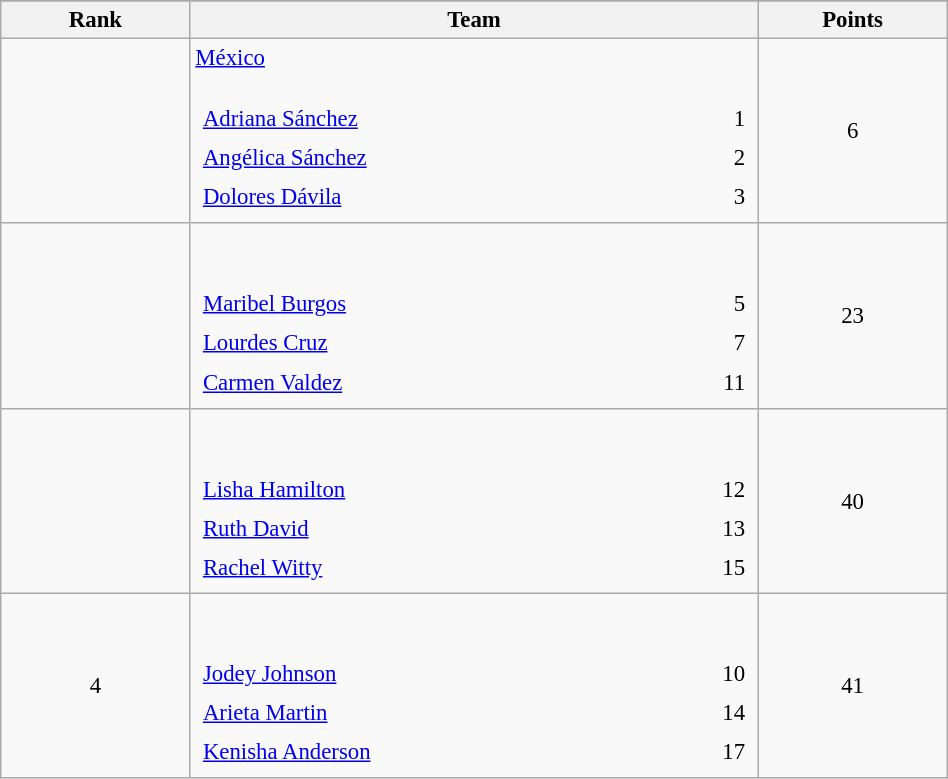<table class="wikitable sortable" style=" text-align:center; font-size:95%;" width="50%">
<tr>
</tr>
<tr>
<th width=10%>Rank</th>
<th width=30%>Team</th>
<th width=10%>Points</th>
</tr>
<tr>
<td align=center></td>
<td align=left> <a href='#'>México</a> <br><br><table width=100%>
<tr>
<td align=left style="border:0"><a href='#'>Adriana Sánchez</a></td>
<td align=right style="border:0">1</td>
</tr>
<tr>
<td align=left style="border:0"><a href='#'>Angélica Sánchez</a></td>
<td align=right style="border:0">2</td>
</tr>
<tr>
<td align=left style="border:0"><a href='#'>Dolores Dávila</a></td>
<td align=right style="border:0">3</td>
</tr>
</table>
</td>
<td>6</td>
</tr>
<tr>
<td align=center></td>
<td align=left> <br><br><table width=100%>
<tr>
<td align=left style="border:0"><a href='#'>Maribel Burgos</a></td>
<td align=right style="border:0">5</td>
</tr>
<tr>
<td align=left style="border:0"><a href='#'>Lourdes Cruz</a></td>
<td align=right style="border:0">7</td>
</tr>
<tr>
<td align=left style="border:0"><a href='#'>Carmen Valdez</a></td>
<td align=right style="border:0">11</td>
</tr>
</table>
</td>
<td>23</td>
</tr>
<tr>
<td align=center></td>
<td align=left> <br><br><table width=100%>
<tr>
<td align=left style="border:0"><a href='#'>Lisha Hamilton</a></td>
<td align=right style="border:0">12</td>
</tr>
<tr>
<td align=left style="border:0"><a href='#'>Ruth David</a></td>
<td align=right style="border:0">13</td>
</tr>
<tr>
<td align=left style="border:0"><a href='#'>Rachel Witty</a></td>
<td align=right style="border:0">15</td>
</tr>
</table>
</td>
<td>40</td>
</tr>
<tr>
<td align=center>4</td>
<td align=left> <br><br><table width=100%>
<tr>
<td align=left style="border:0"><a href='#'>Jodey Johnson</a></td>
<td align=right style="border:0">10</td>
</tr>
<tr>
<td align=left style="border:0"><a href='#'>Arieta Martin</a></td>
<td align=right style="border:0">14</td>
</tr>
<tr>
<td align=left style="border:0"><a href='#'>Kenisha Anderson</a></td>
<td align=right style="border:0">17</td>
</tr>
</table>
</td>
<td>41</td>
</tr>
</table>
